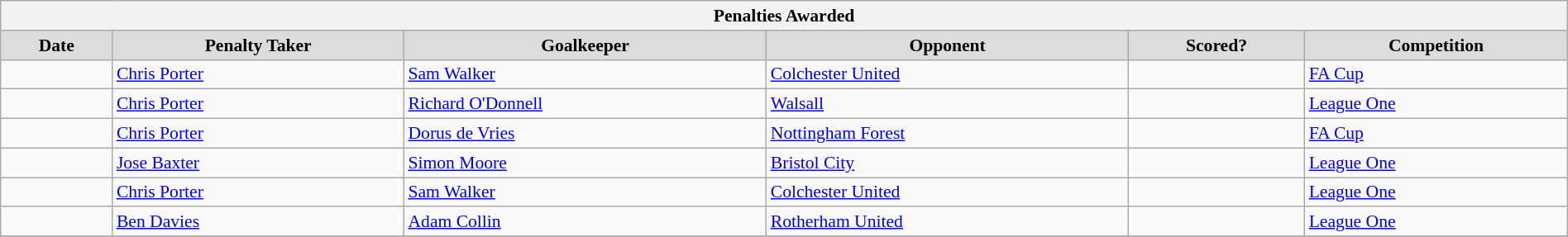<table class="wikitable"  style="font-size:90%; width:100%;">
<tr>
<th colspan="6" font-size:120%">Penalties Awarded</th>
</tr>
<tr>
<th style="background:#dcdcdc;">Date</th>
<th style="background:#dcdcdc;">Penalty Taker</th>
<th style="background:#dcdcdc;">Goalkeeper</th>
<th style="background:#dcdcdc;">Opponent</th>
<th style="background:#dcdcdc;">Scored?</th>
<th style="background:#dcdcdc;">Competition</th>
</tr>
<tr>
<td style="text-align:center;"></td>
<td> <a href='#'>Chris Porter</a></td>
<td> <a href='#'>Sam Walker</a></td>
<td><a href='#'>Colchester United</a></td>
<td style="text-align:center;"></td>
<td><a href='#'>FA Cup</a></td>
</tr>
<tr>
<td style="text-align:center;"></td>
<td> <a href='#'>Chris Porter</a></td>
<td> <a href='#'>Richard O'Donnell</a></td>
<td><a href='#'>Walsall</a></td>
<td style="text-align:center;"></td>
<td><a href='#'>League One</a></td>
</tr>
<tr>
<td style="text-align:center;"></td>
<td> <a href='#'>Chris Porter</a></td>
<td> <a href='#'>Dorus de Vries</a></td>
<td><a href='#'>Nottingham Forest</a></td>
<td style="text-align:center;"></td>
<td><a href='#'>FA Cup</a></td>
</tr>
<tr>
<td style="text-align:center;"></td>
<td> <a href='#'>Jose Baxter</a></td>
<td> <a href='#'>Simon Moore</a></td>
<td><a href='#'>Bristol City</a></td>
<td style="text-align:center;"></td>
<td><a href='#'>League One</a></td>
</tr>
<tr>
<td style="text-align:center;"></td>
<td> <a href='#'>Chris Porter</a></td>
<td> <a href='#'>Sam Walker</a></td>
<td><a href='#'>Colchester United</a></td>
<td style="text-align:center;"></td>
<td><a href='#'>League One</a></td>
</tr>
<tr>
<td style="text-align:center;"></td>
<td> <a href='#'>Ben Davies</a></td>
<td> <a href='#'>Adam Collin</a></td>
<td><a href='#'>Rotherham United</a></td>
<td style="text-align:center;"></td>
<td><a href='#'>League One</a></td>
</tr>
<tr>
</tr>
</table>
